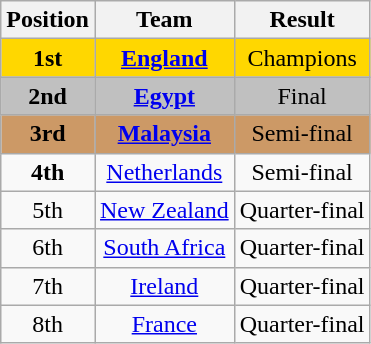<table class="wikitable" style="text-align: center;">
<tr>
<th>Position</th>
<th>Team</th>
<th>Result</th>
</tr>
<tr style="background:gold;">
<td><strong>1st</strong></td>
<td> <strong><a href='#'>England</a></strong></td>
<td>Champions</td>
</tr>
<tr style="background:silver;">
<td><strong>2nd</strong></td>
<td> <strong><a href='#'>Egypt</a></strong></td>
<td>Final</td>
</tr>
<tr style="background:#c96;">
<td><strong>3rd</strong></td>
<td> <strong><a href='#'>Malaysia</a></strong></td>
<td>Semi-final</td>
</tr>
<tr>
<td><strong>4th</strong></td>
<td> <a href='#'>Netherlands</a></td>
<td>Semi-final</td>
</tr>
<tr>
<td>5th</td>
<td> <a href='#'>New Zealand</a></td>
<td>Quarter-final</td>
</tr>
<tr>
<td>6th</td>
<td> <a href='#'>South Africa</a></td>
<td>Quarter-final</td>
</tr>
<tr>
<td>7th</td>
<td> <a href='#'>Ireland</a></td>
<td>Quarter-final</td>
</tr>
<tr>
<td>8th</td>
<td> <a href='#'>France</a></td>
<td>Quarter-final</td>
</tr>
</table>
